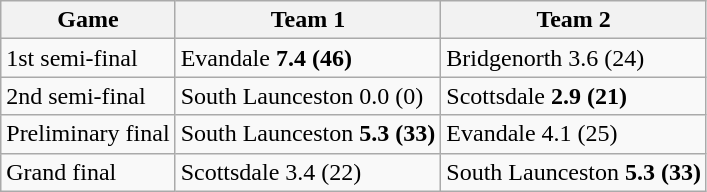<table class="wikitable">
<tr>
<th>Game</th>
<th>Team 1</th>
<th>Team 2</th>
</tr>
<tr>
<td>1st semi-final</td>
<td>Evandale <strong>7.4 (46)</strong></td>
<td>Bridgenorth 3.6 (24)</td>
</tr>
<tr>
<td>2nd semi-final</td>
<td>South Launceston 0.0 (0)</td>
<td>Scottsdale <strong>2.9 (21)</strong></td>
</tr>
<tr>
<td>Preliminary final</td>
<td>South Launceston <strong>5.3 (33)</strong></td>
<td>Evandale 4.1 (25)</td>
</tr>
<tr>
<td>Grand final</td>
<td>Scottsdale 3.4 (22)</td>
<td>South Launceston <strong>5.3 (33)</strong></td>
</tr>
</table>
